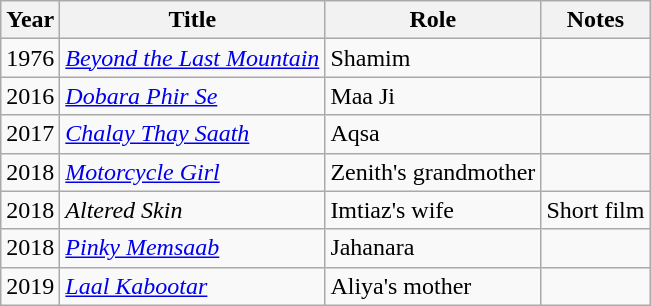<table class="wikitable sortable plainrowheaders">
<tr style="text-align:center;">
<th scope="col">Year</th>
<th scope="col">Title</th>
<th scope="col">Role</th>
<th scope="col">Notes</th>
</tr>
<tr>
<td>1976</td>
<td><em><a href='#'>Beyond the Last Mountain</a></em></td>
<td>Shamim</td>
<td></td>
</tr>
<tr>
<td>2016</td>
<td><em><a href='#'>Dobara Phir Se</a></em></td>
<td>Maa Ji</td>
<td></td>
</tr>
<tr>
<td>2017</td>
<td><em><a href='#'>Chalay Thay Saath</a></em></td>
<td>Aqsa</td>
<td></td>
</tr>
<tr>
<td>2018</td>
<td><em><a href='#'>Motorcycle Girl</a></em></td>
<td>Zenith's grandmother</td>
<td></td>
</tr>
<tr>
<td>2018</td>
<td><em>Altered Skin</em></td>
<td>Imtiaz's wife</td>
<td>Short film</td>
</tr>
<tr>
<td>2018</td>
<td><em><a href='#'>Pinky Memsaab</a></em></td>
<td>Jahanara</td>
<td></td>
</tr>
<tr>
<td>2019</td>
<td><em><a href='#'>Laal Kabootar</a></em></td>
<td>Aliya's mother</td>
<td></td>
</tr>
</table>
